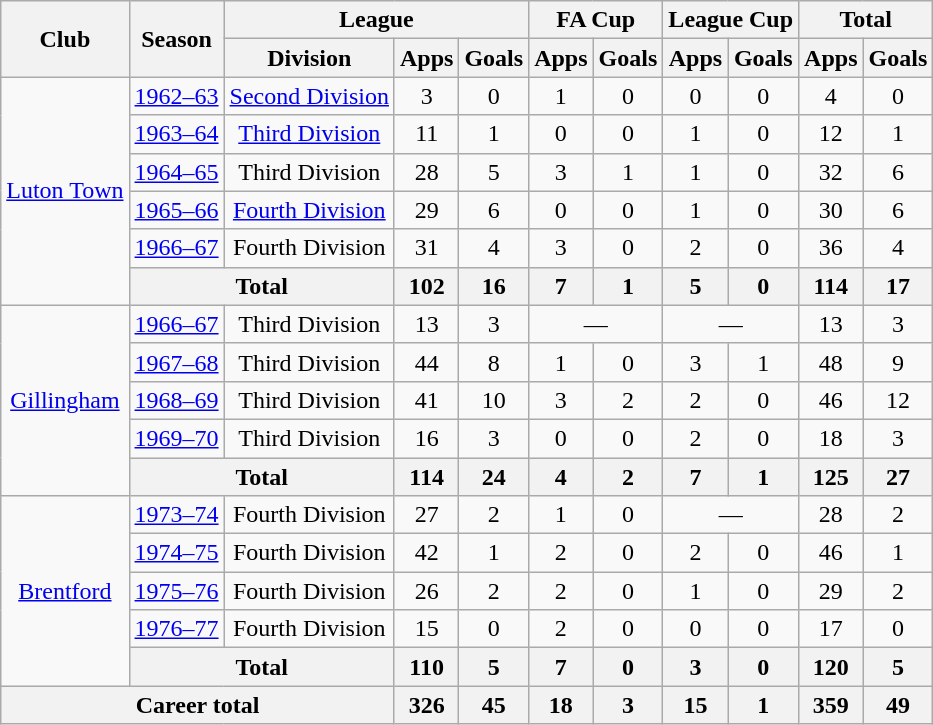<table class="wikitable" style="text-align: center;">
<tr>
<th rowspan="2">Club</th>
<th rowspan="2">Season</th>
<th colspan="3">League</th>
<th colspan="2">FA Cup</th>
<th colspan="2">League Cup</th>
<th colspan="2">Total</th>
</tr>
<tr>
<th>Division</th>
<th>Apps</th>
<th>Goals</th>
<th>Apps</th>
<th>Goals</th>
<th>Apps</th>
<th>Goals</th>
<th>Apps</th>
<th>Goals</th>
</tr>
<tr>
<td rowspan="6"><a href='#'>Luton Town</a></td>
<td><a href='#'>1962–63</a></td>
<td><a href='#'>Second Division</a></td>
<td>3</td>
<td>0</td>
<td>1</td>
<td>0</td>
<td>0</td>
<td>0</td>
<td>4</td>
<td>0</td>
</tr>
<tr>
<td><a href='#'>1963–64</a></td>
<td><a href='#'>Third Division</a></td>
<td>11</td>
<td>1</td>
<td>0</td>
<td>0</td>
<td>1</td>
<td>0</td>
<td>12</td>
<td>1</td>
</tr>
<tr>
<td><a href='#'>1964–65</a></td>
<td>Third Division</td>
<td>28</td>
<td>5</td>
<td>3</td>
<td>1</td>
<td>1</td>
<td>0</td>
<td>32</td>
<td>6</td>
</tr>
<tr>
<td><a href='#'>1965–66</a></td>
<td><a href='#'>Fourth Division</a></td>
<td>29</td>
<td>6</td>
<td>0</td>
<td>0</td>
<td>1</td>
<td>0</td>
<td>30</td>
<td>6</td>
</tr>
<tr>
<td><a href='#'>1966–67</a></td>
<td>Fourth Division</td>
<td>31</td>
<td>4</td>
<td>3</td>
<td>0</td>
<td>2</td>
<td>0</td>
<td>36</td>
<td>4</td>
</tr>
<tr>
<th colspan="2">Total</th>
<th>102</th>
<th>16</th>
<th>7</th>
<th>1</th>
<th>5</th>
<th>0</th>
<th>114</th>
<th>17</th>
</tr>
<tr>
<td rowspan="5"><a href='#'>Gillingham</a></td>
<td><a href='#'>1966–67</a></td>
<td>Third Division</td>
<td>13</td>
<td>3</td>
<td colspan="2">—</td>
<td colspan="2">—</td>
<td>13</td>
<td>3</td>
</tr>
<tr>
<td><a href='#'>1967–68</a></td>
<td>Third Division</td>
<td>44</td>
<td>8</td>
<td>1</td>
<td>0</td>
<td>3</td>
<td>1</td>
<td>48</td>
<td>9</td>
</tr>
<tr>
<td><a href='#'>1968–69</a></td>
<td>Third Division</td>
<td>41</td>
<td>10</td>
<td>3</td>
<td>2</td>
<td>2</td>
<td>0</td>
<td>46</td>
<td>12</td>
</tr>
<tr>
<td><a href='#'>1969–70</a></td>
<td>Third Division</td>
<td>16</td>
<td>3</td>
<td>0</td>
<td>0</td>
<td>2</td>
<td>0</td>
<td>18</td>
<td>3</td>
</tr>
<tr>
<th colspan="2">Total</th>
<th>114</th>
<th>24</th>
<th>4</th>
<th>2</th>
<th>7</th>
<th>1</th>
<th>125</th>
<th>27</th>
</tr>
<tr>
<td rowspan="5"><a href='#'>Brentford</a></td>
<td><a href='#'>1973–74</a></td>
<td>Fourth Division</td>
<td>27</td>
<td>2</td>
<td>1</td>
<td>0</td>
<td colspan="2">—</td>
<td>28</td>
<td>2</td>
</tr>
<tr>
<td><a href='#'>1974–75</a></td>
<td>Fourth Division</td>
<td>42</td>
<td>1</td>
<td>2</td>
<td>0</td>
<td>2</td>
<td>0</td>
<td>46</td>
<td>1</td>
</tr>
<tr>
<td><a href='#'>1975–76</a></td>
<td>Fourth Division</td>
<td>26</td>
<td>2</td>
<td>2</td>
<td>0</td>
<td>1</td>
<td>0</td>
<td>29</td>
<td>2</td>
</tr>
<tr>
<td><a href='#'>1976–77</a></td>
<td>Fourth Division</td>
<td>15</td>
<td>0</td>
<td>2</td>
<td>0</td>
<td>0</td>
<td>0</td>
<td>17</td>
<td>0</td>
</tr>
<tr>
<th colspan="2">Total</th>
<th>110</th>
<th>5</th>
<th>7</th>
<th>0</th>
<th>3</th>
<th>0</th>
<th>120</th>
<th>5</th>
</tr>
<tr>
<th colspan="3">Career total</th>
<th>326</th>
<th>45</th>
<th>18</th>
<th>3</th>
<th>15</th>
<th>1</th>
<th>359</th>
<th>49</th>
</tr>
</table>
